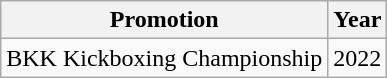<table class="wikitable">
<tr>
<th>Promotion</th>
<th>Year</th>
</tr>
<tr>
<td>BKK Kickboxing Championship</td>
<td>2022</td>
</tr>
</table>
